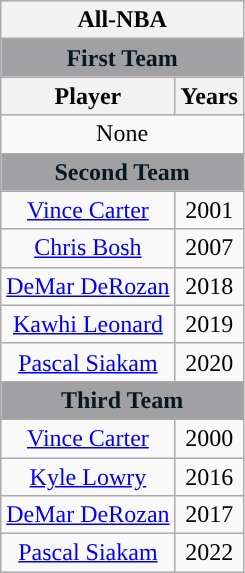<table class="wikitable" style="text-align:center">
<tr>
<th colspan="2">All-NBA</th>
</tr>
<tr>
<th colspan="2" style="text-align:center; background:#A1A1A4; color:#061922;">First Team</th>
</tr>
<tr>
<th>Player</th>
<th>Years</th>
</tr>
<tr>
<td colspan="2">None</td>
</tr>
<tr>
<th colspan="2" style="text-align:center; background:#A1A1A4; color:#061922;">Second Team</th>
</tr>
<tr>
<td><a href='#'>Vince Carter</a></td>
<td>2001</td>
</tr>
<tr>
<td><a href='#'>Chris Bosh</a></td>
<td>2007</td>
</tr>
<tr>
<td><a href='#'>DeMar DeRozan</a></td>
<td>2018</td>
</tr>
<tr>
<td><a href='#'>Kawhi Leonard</a></td>
<td>2019</td>
</tr>
<tr>
<td><a href='#'>Pascal Siakam</a></td>
<td>2020</td>
</tr>
<tr>
<th colspan="2" style="text-align:center; background:#A1A1A4; color:#061922;">Third Team</th>
</tr>
<tr>
<td><a href='#'>Vince Carter</a></td>
<td>2000</td>
</tr>
<tr>
<td><a href='#'>Kyle Lowry</a></td>
<td>2016</td>
</tr>
<tr>
<td><a href='#'>DeMar DeRozan</a></td>
<td>2017</td>
</tr>
<tr>
<td><a href='#'>Pascal Siakam</a></td>
<td>2022</td>
</tr>
</table>
